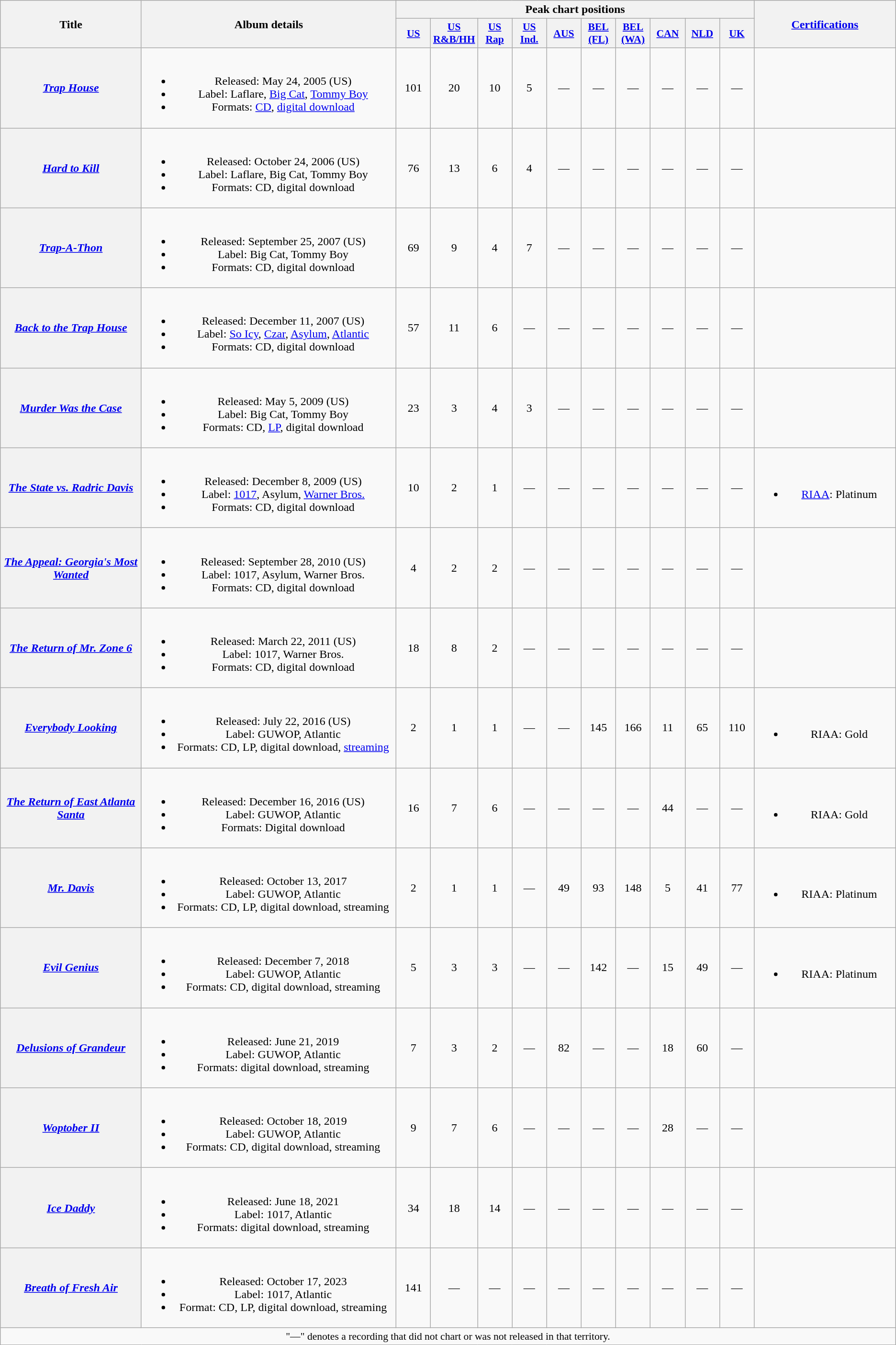<table class="wikitable plainrowheaders" style="text-align:center;" border="1">
<tr>
<th scope="col" rowspan="2" style="width:12em;">Title</th>
<th scope="col" rowspan="2" style="width:22em;">Album details</th>
<th scope="col" colspan="10">Peak chart positions</th>
<th scope="col" rowspan="2" style="width:12em;"><a href='#'>Certifications</a></th>
</tr>
<tr>
<th scope="col" style="width:2.9em;font-size:90%;"><a href='#'>US</a><br></th>
<th scope="col" style="width:2.9em;font-size:90%;"><a href='#'>US<br>R&B/HH</a><br></th>
<th scope="col" style="width:2.9em;font-size:90%;"><a href='#'>US<br>Rap</a><br></th>
<th scope="col" style="width:2.9em;font-size:90%;"><a href='#'>US<br>Ind.</a><br></th>
<th scope="col" style="width:2.9em;font-size:90%;"><a href='#'>AUS</a><br></th>
<th scope="col" style="width:2.9em;font-size:90%;"><a href='#'>BEL<br>(FL)</a><br></th>
<th scope="col" style="width:2.9em;font-size:90%;"><a href='#'>BEL<br>(WA)</a><br></th>
<th scope="col" style="width:2.9em;font-size:90%;"><a href='#'>CAN</a><br></th>
<th scope="col" style="width:2.9em;font-size:90%;"><a href='#'>NLD</a><br></th>
<th scope="col" style="width:2.9em;font-size:90%;"><a href='#'>UK</a><br></th>
</tr>
<tr>
<th scope="row"><em><a href='#'>Trap House</a></em></th>
<td><br><ul><li>Released: May 24, 2005 <span>(US)</span></li><li>Label: Laflare, <a href='#'>Big Cat</a>, <a href='#'>Tommy Boy</a></li><li>Formats: <a href='#'>CD</a>, <a href='#'>digital download</a></li></ul></td>
<td>101</td>
<td>20</td>
<td>10</td>
<td>5</td>
<td>—</td>
<td>—</td>
<td>—</td>
<td>—</td>
<td>—</td>
<td>—</td>
<td></td>
</tr>
<tr>
<th scope="row"><em><a href='#'>Hard to Kill</a></em></th>
<td><br><ul><li>Released: October 24, 2006 <span>(US)</span></li><li>Label: Laflare, Big Cat, Tommy Boy</li><li>Formats: CD, digital download</li></ul></td>
<td>76</td>
<td>13</td>
<td>6</td>
<td>4</td>
<td>—</td>
<td>—</td>
<td>—</td>
<td>—</td>
<td>—</td>
<td>—</td>
<td></td>
</tr>
<tr>
<th scope="row"><em><a href='#'>Trap-A-Thon</a></em></th>
<td><br><ul><li>Released: September 25, 2007 <span>(US)</span></li><li>Label: Big Cat, Tommy Boy</li><li>Formats: CD, digital download</li></ul></td>
<td>69</td>
<td>9</td>
<td>4</td>
<td>7</td>
<td>—</td>
<td>—</td>
<td>—</td>
<td>—</td>
<td>—</td>
<td>—</td>
<td></td>
</tr>
<tr>
<th scope="row"><em><a href='#'>Back to the Trap House</a></em></th>
<td><br><ul><li>Released: December 11, 2007 <span>(US)</span></li><li>Label: <a href='#'>So Icy</a>, <a href='#'>Czar</a>, <a href='#'>Asylum</a>, <a href='#'>Atlantic</a></li><li>Formats: CD, digital download</li></ul></td>
<td>57</td>
<td>11</td>
<td>6</td>
<td>—</td>
<td>—</td>
<td>—</td>
<td>—</td>
<td>—</td>
<td>—</td>
<td>—</td>
<td></td>
</tr>
<tr>
<th scope="row"><em><a href='#'>Murder Was the Case</a></em></th>
<td><br><ul><li>Released: May 5, 2009 <span>(US)</span></li><li>Label: Big Cat, Tommy Boy</li><li>Formats: CD, <a href='#'>LP</a>, digital download</li></ul></td>
<td>23</td>
<td>3</td>
<td>4</td>
<td>3</td>
<td>—</td>
<td>—</td>
<td>—</td>
<td>—</td>
<td>—</td>
<td>—</td>
<td></td>
</tr>
<tr>
<th scope="row"><em><a href='#'>The State vs. Radric Davis</a></em></th>
<td><br><ul><li>Released: December 8, 2009 <span>(US)</span></li><li>Label: <a href='#'>1017</a>, Asylum, <a href='#'>Warner Bros.</a></li><li>Formats: CD, digital download</li></ul></td>
<td>10</td>
<td>2</td>
<td>1</td>
<td>—</td>
<td>—</td>
<td>—</td>
<td>—</td>
<td>—</td>
<td>—</td>
<td>—</td>
<td><br><ul><li><a href='#'>RIAA</a>: Platinum</li></ul></td>
</tr>
<tr>
<th scope="row"><em><a href='#'>The Appeal: Georgia's Most Wanted</a></em></th>
<td><br><ul><li>Released: September 28, 2010 <span>(US)</span></li><li>Label: 1017, Asylum, Warner Bros.</li><li>Formats: CD, digital download</li></ul></td>
<td>4</td>
<td>2</td>
<td>2</td>
<td>—</td>
<td>—</td>
<td>—</td>
<td>—</td>
<td>—</td>
<td>—</td>
<td>—</td>
<td></td>
</tr>
<tr>
<th scope="row"><em><a href='#'>The Return of Mr. Zone 6</a></em></th>
<td><br><ul><li>Released: March 22, 2011 <span>(US)</span></li><li>Label: 1017, Warner Bros.</li><li>Formats: CD, digital download</li></ul></td>
<td>18</td>
<td>8</td>
<td>2</td>
<td>—</td>
<td>—</td>
<td>—</td>
<td>—</td>
<td>—</td>
<td>—</td>
<td>—</td>
<td></td>
</tr>
<tr>
<th scope="row"><em><a href='#'>Everybody Looking</a></em></th>
<td><br><ul><li>Released: July 22, 2016 <span>(US)</span></li><li>Label: GUWOP, Atlantic</li><li>Formats: CD, LP, digital download, <a href='#'>streaming</a></li></ul></td>
<td>2</td>
<td>1</td>
<td>1</td>
<td>—</td>
<td>—</td>
<td>145</td>
<td>166</td>
<td>11</td>
<td>65</td>
<td>110</td>
<td><br><ul><li>RIAA: Gold</li></ul></td>
</tr>
<tr>
<th scope="row"><em><a href='#'>The Return of East Atlanta Santa</a></em></th>
<td><br><ul><li>Released: December 16, 2016 <span>(US)</span></li><li>Label: GUWOP, Atlantic</li><li>Formats: Digital download</li></ul></td>
<td>16</td>
<td>7</td>
<td>6</td>
<td>—</td>
<td>—</td>
<td>—</td>
<td>—</td>
<td>44</td>
<td>—</td>
<td>—</td>
<td><br><ul><li>RIAA: Gold</li></ul></td>
</tr>
<tr>
<th scope="row"><em><a href='#'>Mr. Davis</a></em></th>
<td><br><ul><li>Released: October 13, 2017</li><li>Label: GUWOP, Atlantic</li><li>Formats: CD, LP, digital download, streaming</li></ul></td>
<td>2</td>
<td>1</td>
<td>1</td>
<td>—</td>
<td>49</td>
<td>93</td>
<td>148</td>
<td>5</td>
<td>41</td>
<td>77</td>
<td><br><ul><li>RIAA: Platinum</li></ul></td>
</tr>
<tr>
<th scope="row"><em><a href='#'>Evil Genius</a></em></th>
<td><br><ul><li>Released: December 7, 2018</li><li>Label: GUWOP, Atlantic</li><li>Formats: CD, digital download, streaming</li></ul></td>
<td>5</td>
<td>3</td>
<td>3</td>
<td>—</td>
<td>—</td>
<td>142</td>
<td>—</td>
<td>15</td>
<td>49</td>
<td>—</td>
<td><br><ul><li>RIAA: Platinum</li></ul></td>
</tr>
<tr>
<th scope="row"><em><a href='#'>Delusions of Grandeur</a></em></th>
<td><br><ul><li>Released: June 21, 2019</li><li>Label: GUWOP, Atlantic</li><li>Formats: digital download, streaming</li></ul></td>
<td>7</td>
<td>3</td>
<td>2</td>
<td>—</td>
<td>82</td>
<td>—</td>
<td>—</td>
<td>18</td>
<td>60</td>
<td>—</td>
<td></td>
</tr>
<tr>
<th scope="row"><em><a href='#'>Woptober II</a></em></th>
<td><br><ul><li>Released: October 18, 2019</li><li>Label: GUWOP, Atlantic</li><li>Formats: CD, digital download, streaming</li></ul></td>
<td>9</td>
<td>7</td>
<td>6</td>
<td>—</td>
<td>—</td>
<td>—</td>
<td>—</td>
<td>28</td>
<td>—</td>
<td>—</td>
<td></td>
</tr>
<tr>
<th scope="row"><em><a href='#'>Ice Daddy</a></em></th>
<td><br><ul><li>Released: June 18, 2021</li><li>Label: 1017, Atlantic</li><li>Formats: digital download, streaming</li></ul></td>
<td>34</td>
<td>18</td>
<td>14</td>
<td>—</td>
<td>—</td>
<td>—</td>
<td>—</td>
<td>—</td>
<td>—</td>
<td>—</td>
<td></td>
</tr>
<tr>
<th scope="row"><em><a href='#'>Breath of Fresh Air</a></em></th>
<td><br><ul><li>Released: October 17, 2023</li><li>Label: 1017, Atlantic</li><li>Format: CD, LP, digital download, streaming</li></ul></td>
<td>141</td>
<td>—</td>
<td>—</td>
<td>—</td>
<td>—</td>
<td>—</td>
<td>—</td>
<td>—</td>
<td>—</td>
<td>—</td>
<td></td>
</tr>
<tr>
<td colspan="15" style="font-size:90%">"—" denotes a recording that did not chart or was not released in that territory.</td>
</tr>
</table>
